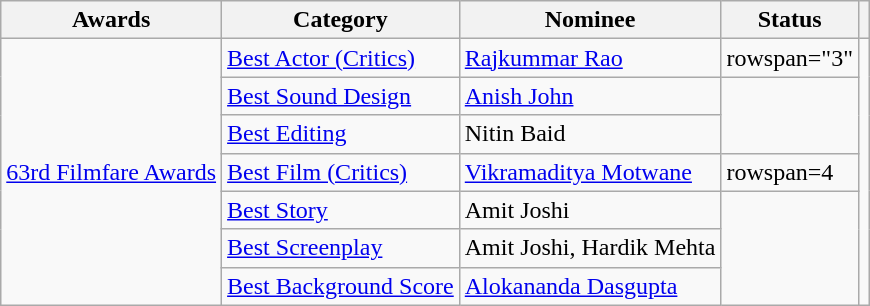<table class="wikitable">
<tr>
<th>Awards</th>
<th>Category</th>
<th>Nominee</th>
<th>Status</th>
<th scope="col" class="unsortable"></th>
</tr>
<tr>
<td rowspan=7><a href='#'>63rd Filmfare Awards</a></td>
<td><a href='#'>Best Actor (Critics)</a></td>
<td><a href='#'>Rajkummar Rao</a></td>
<td>rowspan="3" </td>
<td style="text-align:center;" rowspan=7><br></td>
</tr>
<tr>
<td><a href='#'>Best Sound Design</a></td>
<td><a href='#'>Anish John</a></td>
</tr>
<tr>
<td><a href='#'>Best Editing</a></td>
<td>Nitin Baid</td>
</tr>
<tr>
<td><a href='#'>Best Film (Critics)</a></td>
<td><a href='#'>Vikramaditya Motwane</a></td>
<td>rowspan=4 </td>
</tr>
<tr>
<td><a href='#'>Best Story</a></td>
<td>Amit Joshi</td>
</tr>
<tr>
<td><a href='#'>Best Screenplay</a></td>
<td>Amit Joshi, Hardik Mehta</td>
</tr>
<tr>
<td><a href='#'>Best Background Score</a></td>
<td><a href='#'>Alokananda Dasgupta</a></td>
</tr>
</table>
